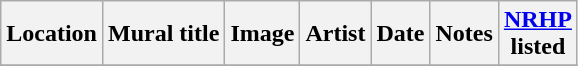<table class="wikitable sortable">
<tr>
<th>Location</th>
<th>Mural title</th>
<th>Image</th>
<th>Artist</th>
<th>Date</th>
<th>Notes</th>
<th><a href='#'>NRHP</a><br>listed</th>
</tr>
<tr>
</tr>
</table>
